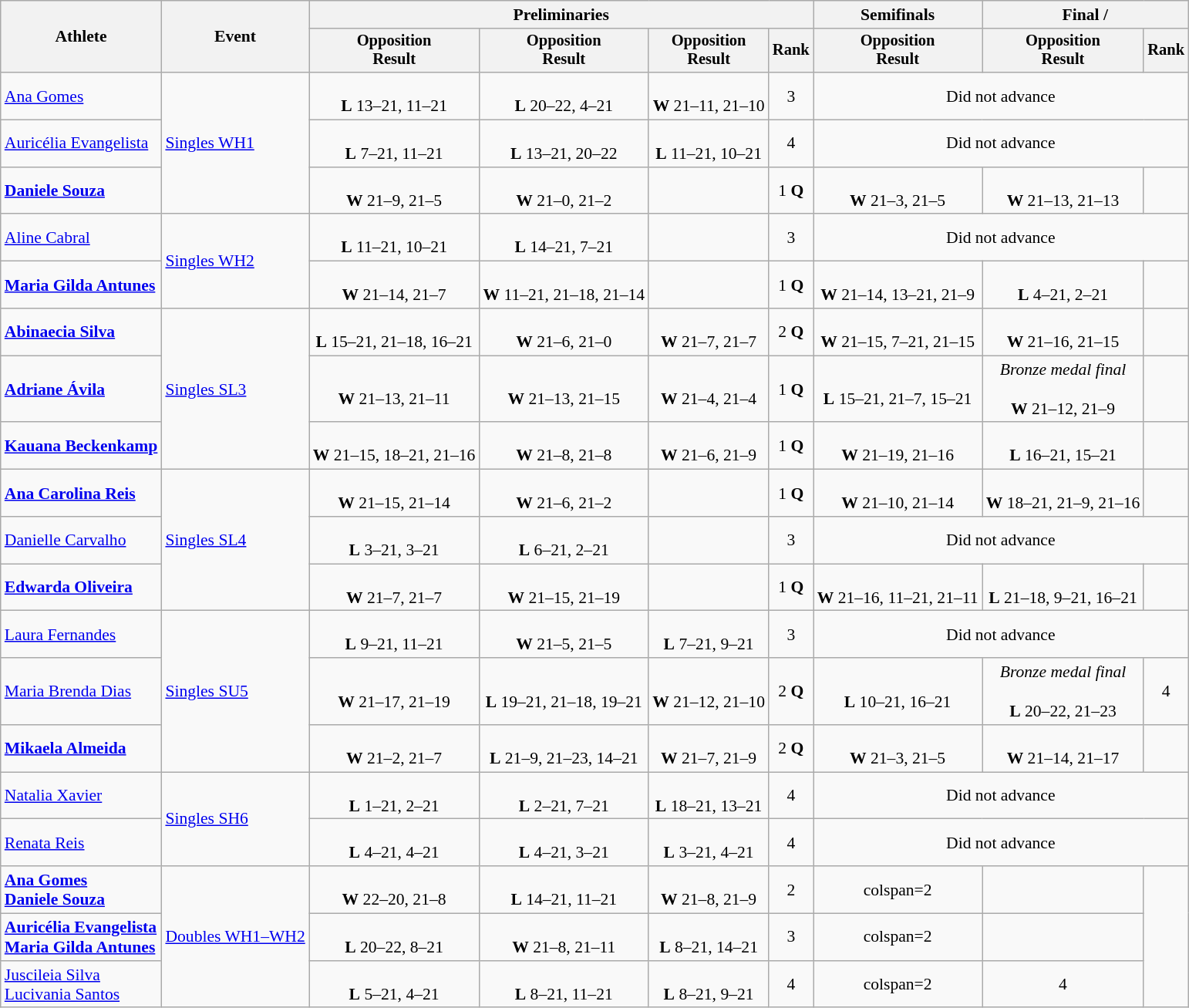<table class=wikitable style="font-size:90%">
<tr>
<th rowspan="2">Athlete</th>
<th rowspan="2">Event</th>
<th colspan="4">Preliminaries</th>
<th>Semifinals</th>
<th colspan="2">Final / </th>
</tr>
<tr style="font-size:95%">
<th>Opposition<br>Result</th>
<th>Opposition<br>Result</th>
<th>Opposition<br>Result</th>
<th>Rank</th>
<th>Opposition<br>Result</th>
<th>Opposition<br>Result</th>
<th>Rank</th>
</tr>
<tr align=center>
<td align=left><a href='#'>Ana Gomes</a></td>
<td align=left rowspan=3><a href='#'>Singles WH1</a></td>
<td><br><strong>L</strong> 13–21, 11–21</td>
<td><br><strong>L</strong> 20–22, 4–21</td>
<td><br><strong>W</strong> 21–11, 21–10</td>
<td>3</td>
<td colspan=3>Did not advance</td>
</tr>
<tr align=center>
<td align=left><a href='#'>Auricélia Evangelista</a></td>
<td><br><strong>L</strong> 7–21, 11–21</td>
<td><br><strong>L</strong> 13–21, 20–22</td>
<td><br><strong>L</strong> 11–21, 10–21</td>
<td>4</td>
<td colspan=3>Did not advance</td>
</tr>
<tr align=center>
<td align=left><strong><a href='#'>Daniele Souza</a></strong></td>
<td><br><strong>W</strong> 21–9, 21–5</td>
<td><br><strong>W</strong> 21–0, 21–2</td>
<td></td>
<td>1 <strong>Q</strong></td>
<td><br><strong>W</strong> 21–3, 21–5</td>
<td><br><strong>W</strong> 21–13, 21–13</td>
<td></td>
</tr>
<tr align=center>
<td align=left><a href='#'>Aline Cabral</a></td>
<td align=left rowspan=2><a href='#'>Singles WH2</a></td>
<td><br><strong>L</strong> 11–21, 10–21</td>
<td><br><strong>L</strong> 14–21, 7–21</td>
<td></td>
<td>3</td>
<td colspan=3>Did not advance</td>
</tr>
<tr align=center>
<td align=left><strong><a href='#'>Maria Gilda Antunes</a></strong></td>
<td><br><strong>W</strong> 21–14, 21–7</td>
<td><br><strong>W</strong> 11–21, 21–18, 21–14</td>
<td></td>
<td>1 <strong>Q</strong></td>
<td><br><strong>W</strong> 21–14, 13–21, 21–9</td>
<td><br><strong>L</strong> 4–21, 2–21</td>
<td></td>
</tr>
<tr align=center>
<td align=left><strong><a href='#'>Abinaecia Silva</a></strong></td>
<td align=left rowspan=3><a href='#'>Singles SL3</a></td>
<td><br><strong>L</strong> 15–21, 21–18, 16–21</td>
<td><br><strong>W</strong> 21–6, 21–0</td>
<td><br><strong>W</strong> 21–7, 21–7</td>
<td>2 <strong>Q</strong></td>
<td><br><strong>W</strong> 21–15, 7–21, 21–15</td>
<td><br><strong>W</strong> 21–16, 21–15</td>
<td></td>
</tr>
<tr align=center>
<td align=left><strong><a href='#'>Adriane Ávila</a></strong></td>
<td><br><strong>W</strong> 21–13, 21–11</td>
<td><br><strong>W</strong> 21–13, 21–15</td>
<td><br><strong>W</strong> 21–4, 21–4</td>
<td>1 <strong>Q</strong></td>
<td><br><strong>L</strong> 15–21, 21–7, 15–21</td>
<td><em>Bronze medal final</em><br><br><strong>W</strong> 21–12, 21–9</td>
<td></td>
</tr>
<tr align=center>
<td align=left><strong><a href='#'>Kauana Beckenkamp</a></strong></td>
<td><br><strong>W</strong> 21–15, 18–21, 21–16</td>
<td><br><strong>W</strong> 21–8, 21–8</td>
<td><br><strong>W</strong> 21–6, 21–9</td>
<td>1 <strong>Q</strong></td>
<td><br><strong>W</strong> 21–19, 21–16</td>
<td><br><strong>L</strong> 16–21, 15–21</td>
<td></td>
</tr>
<tr align=center>
<td align=left><strong><a href='#'>Ana Carolina Reis</a></strong></td>
<td align=left rowspan=3><a href='#'>Singles SL4</a></td>
<td><br><strong>W</strong> 21–15, 21–14</td>
<td><br><strong>W</strong> 21–6, 21–2</td>
<td></td>
<td>1 <strong>Q</strong></td>
<td><br><strong>W</strong> 21–10, 21–14</td>
<td><br><strong>W</strong> 18–21, 21–9, 21–16</td>
<td></td>
</tr>
<tr align=center>
<td align=left><a href='#'>Danielle Carvalho</a></td>
<td><br><strong>L</strong> 3–21, 3–21</td>
<td><br><strong>L</strong> 6–21, 2–21</td>
<td></td>
<td>3</td>
<td colspan=3>Did not advance</td>
</tr>
<tr align=center>
<td align=left><strong><a href='#'>Edwarda Oliveira</a></strong></td>
<td><br><strong>W</strong> 21–7, 21–7</td>
<td><br><strong>W</strong> 21–15, 21–19</td>
<td></td>
<td>1 <strong>Q</strong></td>
<td><br><strong>W</strong> 21–16, 11–21, 21–11</td>
<td><br><strong>L</strong> 21–18, 9–21, 16–21</td>
<td></td>
</tr>
<tr align=center>
<td align=left><a href='#'>Laura Fernandes</a></td>
<td align=left rowspan=3><a href='#'>Singles SU5</a></td>
<td><br><strong>L</strong> 9–21, 11–21</td>
<td><br><strong>W</strong> 21–5, 21–5</td>
<td><br><strong>L</strong> 7–21, 9–21</td>
<td>3</td>
<td colspan=3>Did not advance</td>
</tr>
<tr align=center>
<td align=left><a href='#'>Maria Brenda Dias</a></td>
<td><br><strong>W</strong> 21–17, 21–19</td>
<td><br><strong>L</strong> 19–21, 21–18, 19–21</td>
<td><br><strong>W</strong> 21–12, 21–10</td>
<td>2 <strong>Q</strong></td>
<td><br><strong>L</strong> 10–21, 16–21</td>
<td><em>Bronze medal final</em><br><br><strong>L</strong> 20–22, 21–23</td>
<td>4</td>
</tr>
<tr align=center>
<td align=left><strong><a href='#'>Mikaela Almeida</a></strong></td>
<td><br><strong>W</strong> 21–2, 21–7</td>
<td><br><strong>L</strong> 21–9, 21–23, 14–21</td>
<td><br><strong>W</strong> 21–7, 21–9</td>
<td>2 <strong>Q</strong></td>
<td><br><strong>W</strong> 21–3, 21–5</td>
<td><br><strong>W</strong> 21–14, 21–17</td>
<td></td>
</tr>
<tr align=center>
<td align=left><a href='#'>Natalia Xavier</a></td>
<td align=left rowspan=2><a href='#'>Singles SH6</a></td>
<td><br><strong>L</strong> 1–21, 2–21</td>
<td><br><strong>L</strong> 2–21, 7–21</td>
<td><br><strong>L</strong> 18–21, 13–21</td>
<td>4</td>
<td colspan=3>Did not advance</td>
</tr>
<tr align=center>
<td align=left><a href='#'>Renata Reis</a></td>
<td><br><strong>L</strong> 4–21, 4–21</td>
<td><br><strong>L</strong> 4–21, 3–21</td>
<td><br><strong>L</strong> 3–21, 4–21</td>
<td>4</td>
<td colspan=3>Did not advance</td>
</tr>
<tr align=center>
<td align=left><strong><a href='#'>Ana Gomes</a><br><a href='#'>Daniele Souza</a></strong></td>
<td align=left rowspan=3><a href='#'>Doubles WH1–WH2</a></td>
<td><br><strong>W</strong> 22–20, 21–8</td>
<td><br><strong>L</strong> 14–21, 11–21</td>
<td><br><strong>W</strong> 21–8, 21–9</td>
<td>2</td>
<td>colspan=2 </td>
<td></td>
</tr>
<tr align=center>
<td align=left><strong><a href='#'>Auricélia Evangelista</a><br><a href='#'>Maria Gilda Antunes</a></strong></td>
<td><br><strong>L</strong> 20–22, 8–21</td>
<td><br><strong>W</strong> 21–8, 21–11</td>
<td><br><strong>L</strong> 8–21, 14–21</td>
<td>3</td>
<td>colspan=2 </td>
<td></td>
</tr>
<tr align=center>
<td align=left><a href='#'>Juscileia Silva</a><br><a href='#'>Lucivania Santos</a></td>
<td><br><strong>L</strong> 5–21, 4–21</td>
<td><br><strong>L</strong> 8–21, 11–21</td>
<td><br><strong>L</strong> 8–21, 9–21</td>
<td>4</td>
<td>colspan=2 </td>
<td>4</td>
</tr>
</table>
